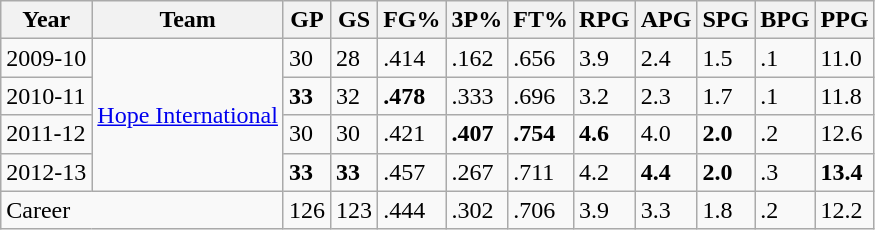<table class="wikitable sortable">
<tr>
<th>Year</th>
<th>Team</th>
<th><abbr>GP</abbr></th>
<th><abbr>GS</abbr></th>
<th><abbr>FG%</abbr></th>
<th><abbr>3P%</abbr></th>
<th><abbr>FT%</abbr></th>
<th><abbr>RPG</abbr></th>
<th><abbr>APG</abbr></th>
<th><abbr>SPG</abbr></th>
<th><abbr>BPG</abbr></th>
<th><abbr>PPG</abbr></th>
</tr>
<tr>
<td>2009-10</td>
<td rowspan="4"><a href='#'>Hope International</a></td>
<td>30</td>
<td>28</td>
<td>.414</td>
<td>.162</td>
<td>.656</td>
<td>3.9</td>
<td>2.4</td>
<td>1.5</td>
<td>.1</td>
<td>11.0</td>
</tr>
<tr>
<td>2010-11</td>
<td><strong>33</strong></td>
<td>32</td>
<td><strong>.478</strong></td>
<td>.333</td>
<td>.696</td>
<td>3.2</td>
<td>2.3</td>
<td>1.7</td>
<td>.1</td>
<td>11.8</td>
</tr>
<tr>
<td>2011-12</td>
<td>30</td>
<td>30</td>
<td>.421</td>
<td><strong>.407</strong></td>
<td><strong>.754</strong></td>
<td><strong>4.6</strong></td>
<td>4.0</td>
<td><strong>2.0</strong></td>
<td>.2</td>
<td>12.6</td>
</tr>
<tr>
<td>2012-13</td>
<td><strong>33</strong></td>
<td><strong>33</strong></td>
<td>.457</td>
<td>.267</td>
<td>.711</td>
<td>4.2</td>
<td><strong>4.4</strong></td>
<td><strong>2.0</strong></td>
<td>.3</td>
<td><strong>13.4</strong></td>
</tr>
<tr>
<td colspan="2">Career</td>
<td>126</td>
<td>123</td>
<td>.444</td>
<td>.302</td>
<td>.706</td>
<td>3.9</td>
<td>3.3</td>
<td>1.8</td>
<td>.2</td>
<td>12.2</td>
</tr>
</table>
